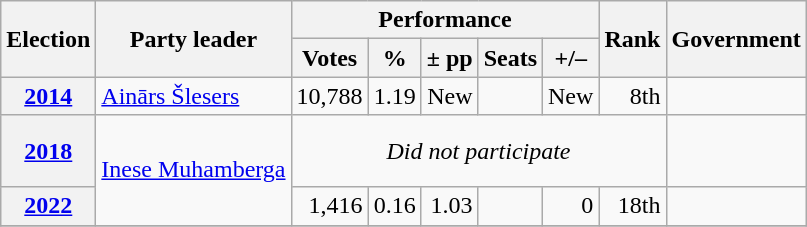<table class=wikitable style=text-align:right>
<tr>
<th rowspan=2>Election</th>
<th rowspan=2>Party leader</th>
<th colspan=5>Performance</th>
<th rowspan=2>Rank</th>
<th rowspan=2>Government</th>
</tr>
<tr>
<th>Votes</th>
<th>%</th>
<th>± pp</th>
<th>Seats</th>
<th>+/–</th>
</tr>
<tr>
<th><a href='#'>2014</a></th>
<td align=left><a href='#'>Ainārs Šlesers</a></td>
<td>10,788</td>
<td>1.19</td>
<td>New</td>
<td></td>
<td>New</td>
<td>8th</td>
<td></td>
</tr>
<tr style=height:3em>
<th><a href='#'>2018</a></th>
<td align=left rowspan=2><a href='#'>Inese Muhamberga</a></td>
<td colspan=6 align="center"><em>Did not participate</em></td>
<td></td>
</tr>
<tr>
<th><a href='#'>2022</a></th>
<td>1,416</td>
<td>0.16</td>
<td> 1.03</td>
<td></td>
<td> 0</td>
<td> 18th</td>
<td></td>
</tr>
<tr>
</tr>
</table>
